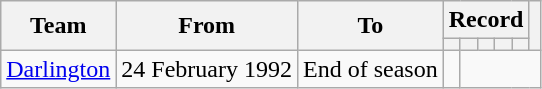<table class=wikitable style="text-align:center">
<tr>
<th rowspan=2>Team</th>
<th rowspan=2>From</th>
<th rowspan=2>To</th>
<th colspan=5>Record</th>
<th rowspan=2></th>
</tr>
<tr>
<th></th>
<th></th>
<th></th>
<th></th>
<th></th>
</tr>
<tr>
<td align=left><a href='#'>Darlington</a></td>
<td align=left>24 February 1992</td>
<td align=left>End of season<br></td>
<td></td>
</tr>
</table>
